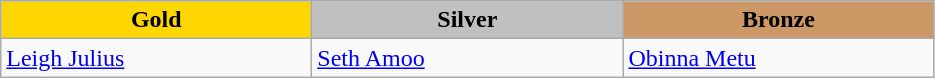<table class="wikitable" style="text-align:left">
<tr align="center">
<td width=200 bgcolor=gold><strong>Gold</strong></td>
<td width=200 bgcolor=silver><strong>Silver</strong></td>
<td width=200 bgcolor=CC9966><strong>Bronze</strong></td>
</tr>
<tr>
<td><a href='#'>Leigh Julius</a><br><em></em></td>
<td><a href='#'>Seth Amoo</a><br><em></em></td>
<td><a href='#'>Obinna Metu</a><br><em></em></td>
</tr>
</table>
